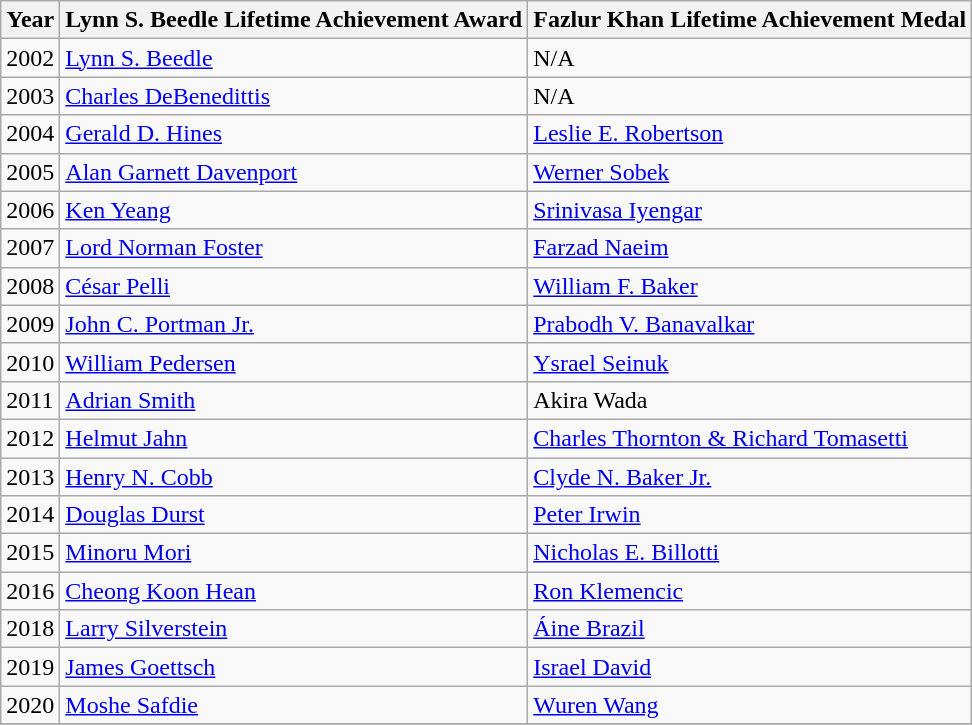<table class="wikitable">
<tr>
<th>Year</th>
<th>Lynn S. Beedle Lifetime Achievement Award</th>
<th>Fazlur Khan Lifetime Achievement Medal</th>
</tr>
<tr>
<td>2002</td>
<td><a href='#'>Lynn S. Beedle</a></td>
<td>N/A</td>
</tr>
<tr>
<td>2003</td>
<td><a href='#'>Charles DeBenedittis</a></td>
<td>N/A</td>
</tr>
<tr>
<td>2004</td>
<td><a href='#'>Gerald D. Hines</a></td>
<td><a href='#'>Leslie E. Robertson</a></td>
</tr>
<tr>
<td>2005</td>
<td><a href='#'>Alan Garnett Davenport</a></td>
<td><a href='#'>Werner Sobek</a></td>
</tr>
<tr>
<td>2006</td>
<td><a href='#'>Ken Yeang</a></td>
<td><a href='#'>Srinivasa Iyengar</a></td>
</tr>
<tr>
<td>2007</td>
<td><a href='#'>Lord Norman Foster</a></td>
<td><a href='#'>Farzad Naeim</a></td>
</tr>
<tr>
<td>2008</td>
<td><a href='#'>César Pelli</a></td>
<td><a href='#'>William F. Baker</a></td>
</tr>
<tr>
<td>2009</td>
<td><a href='#'>John C. Portman Jr.</a></td>
<td><a href='#'>Prabodh V. Banavalkar</a></td>
</tr>
<tr>
<td>2010</td>
<td><a href='#'>William Pedersen</a></td>
<td><a href='#'>Ysrael Seinuk</a></td>
</tr>
<tr>
<td>2011</td>
<td><a href='#'>Adrian Smith</a></td>
<td>Akira Wada</td>
</tr>
<tr>
<td>2012</td>
<td><a href='#'>Helmut Jahn</a></td>
<td><a href='#'>Charles Thornton & Richard Tomasetti</a></td>
</tr>
<tr>
<td>2013</td>
<td><a href='#'>Henry N. Cobb</a></td>
<td><a href='#'>Clyde N. Baker Jr.</a></td>
</tr>
<tr>
<td>2014</td>
<td><a href='#'>Douglas Durst</a></td>
<td><a href='#'>Peter Irwin</a></td>
</tr>
<tr>
<td>2015</td>
<td><a href='#'>Minoru Mori</a></td>
<td><a href='#'>Nicholas E. Billotti</a></td>
</tr>
<tr>
<td>2016</td>
<td><a href='#'>Cheong Koon Hean</a></td>
<td><a href='#'>Ron Klemencic</a></td>
</tr>
<tr>
<td>2018</td>
<td><a href='#'>Larry Silverstein</a></td>
<td><a href='#'>Áine Brazil</a></td>
</tr>
<tr>
<td>2019</td>
<td><a href='#'>James Goettsch</a></td>
<td><a href='#'>Israel David</a></td>
</tr>
<tr>
<td>2020</td>
<td><a href='#'>Moshe Safdie</a></td>
<td><a href='#'>Wuren Wang</a></td>
</tr>
<tr>
</tr>
</table>
